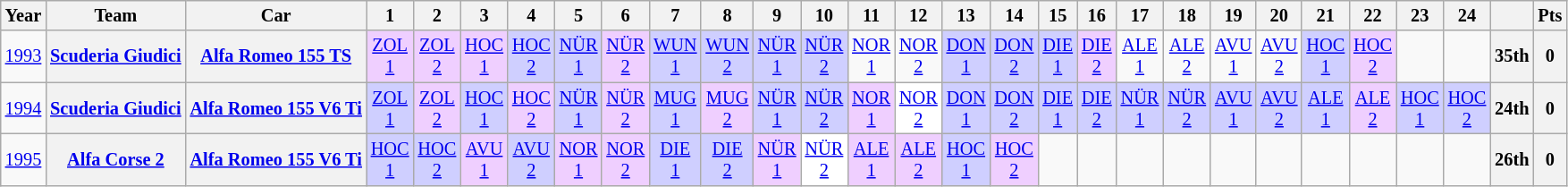<table class="wikitable" border="1" style="text-align:center; font-size:85%;">
<tr>
<th>Year</th>
<th>Team</th>
<th>Car</th>
<th>1</th>
<th>2</th>
<th>3</th>
<th>4</th>
<th>5</th>
<th>6</th>
<th>7</th>
<th>8</th>
<th>9</th>
<th>10</th>
<th>11</th>
<th>12</th>
<th>13</th>
<th>14</th>
<th>15</th>
<th>16</th>
<th>17</th>
<th>18</th>
<th>19</th>
<th>20</th>
<th>21</th>
<th>22</th>
<th>23</th>
<th>24</th>
<th></th>
<th>Pts</th>
</tr>
<tr>
<td><a href='#'>1993</a></td>
<th><a href='#'>Scuderia Giudici</a></th>
<th><a href='#'>Alfa Romeo 155 TS</a></th>
<td style="background:#EFCFFF;"><a href='#'>ZOL<br>1</a><br></td>
<td style="background:#EFCFFF;"><a href='#'>ZOL<br>2</a><br></td>
<td style="background:#EFCFFF;"><a href='#'>HOC<br>1</a><br></td>
<td style="background:#CFCFFF;"><a href='#'>HOC<br>2</a><br></td>
<td style="background:#CFCFFF;"><a href='#'>NÜR<br>1</a><br></td>
<td style="background:#EFCFFF;"><a href='#'>NÜR<br>2</a><br></td>
<td style="background:#CFCFFF;"><a href='#'>WUN<br>1</a><br></td>
<td style="background:#CFCFFF;"><a href='#'>WUN<br>2</a><br></td>
<td style="background:#CFCFFF;"><a href='#'>NÜR<br>1</a><br></td>
<td style="background:#CFCFFF;"><a href='#'>NÜR<br>2</a><br></td>
<td><a href='#'>NOR<br>1</a></td>
<td><a href='#'>NOR<br>2</a></td>
<td style="background:#CFCFFF;"><a href='#'>DON<br>1</a><br></td>
<td style="background:#CFCFFF;"><a href='#'>DON<br>2</a><br></td>
<td style="background:#CFCFFF;"><a href='#'>DIE<br>1</a><br></td>
<td style="background:#EFCFFF;"><a href='#'>DIE<br>2</a><br></td>
<td><a href='#'>ALE<br>1</a></td>
<td><a href='#'>ALE<br>2</a></td>
<td><a href='#'>AVU<br>1</a></td>
<td><a href='#'>AVU<br>2</a></td>
<td style="background:#CFCFFF;"><a href='#'>HOC<br>1</a><br></td>
<td style="background:#EFCFFF;"><a href='#'>HOC<br>2</a><br></td>
<td></td>
<td></td>
<th>35th</th>
<th>0</th>
</tr>
<tr>
<td><a href='#'>1994</a></td>
<th><a href='#'>Scuderia Giudici</a></th>
<th><a href='#'>Alfa Romeo 155 V6 Ti</a></th>
<td style="background:#CFCFFF;"><a href='#'>ZOL<br>1</a><br></td>
<td style="background:#EFCFFF;"><a href='#'>ZOL<br>2</a><br></td>
<td style="background:#CFCFFF;"><a href='#'>HOC<br>1</a><br></td>
<td style="background:#EFCFFF;"><a href='#'>HOC<br>2</a><br></td>
<td style="background:#CFCFFF;"><a href='#'>NÜR<br>1</a><br></td>
<td style="background:#EFCFFF;"><a href='#'>NÜR<br>2</a><br></td>
<td style="background:#CFCFFF;"><a href='#'>MUG<br>1</a><br></td>
<td style="background:#EFCFFF;"><a href='#'>MUG<br>2</a><br></td>
<td style="background:#CFCFFF;"><a href='#'>NÜR<br>1</a><br></td>
<td style="background:#CFCFFF;"><a href='#'>NÜR<br>2</a><br></td>
<td style="background:#EFCFFF;"><a href='#'>NOR<br>1</a><br></td>
<td style="background:#FFFFFF;"><a href='#'>NOR<br>2</a><br></td>
<td style="background:#CFCFFF;"><a href='#'>DON<br>1</a><br></td>
<td style="background:#CFCFFF;"><a href='#'>DON<br>2</a><br></td>
<td style="background:#CFCFFF;"><a href='#'>DIE<br>1</a><br></td>
<td style="background:#CFCFFF;"><a href='#'>DIE<br>2</a><br></td>
<td style="background:#CFCFFF;"><a href='#'>NÜR<br>1</a><br></td>
<td style="background:#CFCFFF;"><a href='#'>NÜR<br>2</a><br></td>
<td style="background:#CFCFFF;"><a href='#'>AVU<br>1</a><br></td>
<td style="background:#CFCFFF;"><a href='#'>AVU<br>2</a><br></td>
<td style="background:#CFCFFF;"><a href='#'>ALE<br>1</a><br></td>
<td style="background:#EFCFFF;"><a href='#'>ALE<br>2</a><br></td>
<td style="background:#CFCFFF;"><a href='#'>HOC<br>1</a><br></td>
<td style="background:#CFCFFF;"><a href='#'>HOC<br>2</a><br></td>
<th>24th</th>
<th>0</th>
</tr>
<tr>
<td><a href='#'>1995</a></td>
<th><a href='#'>Alfa Corse 2</a></th>
<th><a href='#'>Alfa Romeo 155 V6 Ti</a></th>
<td style="background:#CFCFFF;"><a href='#'>HOC<br>1</a><br></td>
<td style="background:#CFCFFF;"><a href='#'>HOC<br>2</a><br></td>
<td style="background:#EFCFFF;"><a href='#'>AVU<br>1</a><br></td>
<td style="background:#CFCFFF;"><a href='#'>AVU<br>2</a><br></td>
<td style="background:#EFCFFF;"><a href='#'>NOR<br>1</a><br></td>
<td style="background:#EFCFFF;"><a href='#'>NOR<br>2</a><br></td>
<td style="background:#CFCFFF;"><a href='#'>DIE<br>1</a><br></td>
<td style="background:#CFCFFF;"><a href='#'>DIE<br>2</a><br></td>
<td style="background:#EFCFFF;"><a href='#'>NÜR<br>1</a><br></td>
<td style="background:#FFFFFF;"><a href='#'>NÜR<br>2</a><br></td>
<td style="background:#EFCFFF;"><a href='#'>ALE<br>1</a><br></td>
<td style="background:#EFCFFF;"><a href='#'>ALE<br>2</a><br></td>
<td style="background:#CFCFFF;"><a href='#'>HOC<br>1</a><br></td>
<td style="background:#EFCFFF;"><a href='#'>HOC<br>2</a><br></td>
<td></td>
<td></td>
<td></td>
<td></td>
<td></td>
<td></td>
<td></td>
<td></td>
<td></td>
<td></td>
<th>26th</th>
<th>0</th>
</tr>
</table>
